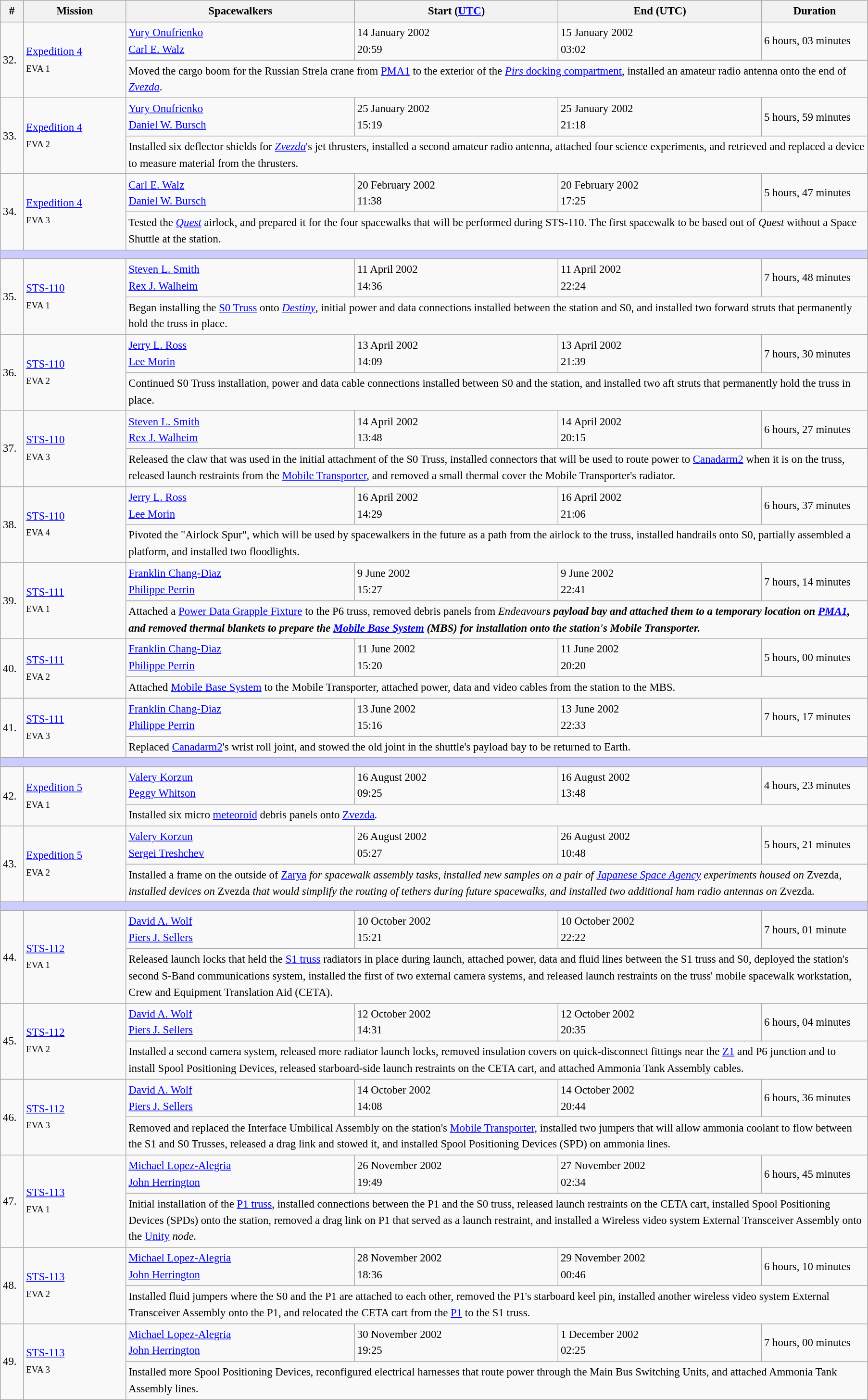<table class="wikitable sortable sticky-header" style="font-size:0.95em; line-height:1.5em;">
<tr>
<th scope="col" width="25">#</th>
<th scope="col" width="135">Mission</th>
<th scope="col" width="310">Spacewalkers</th>
<th scope="col" width="275">Start (<a href='#'>UTC</a>)</th>
<th scope="col" width="275">End (UTC)</th>
<th scope="col" width="140">Duration</th>
</tr>
<tr>
<td scope="row" rowspan=2>32.</td>
<td rowspan=2><a href='#'>Expedition 4</a><br><small>EVA 1</small><br></td>
<td> <a href='#'>Yury Onufrienko</a><br> <a href='#'>Carl E. Walz</a></td>
<td>14 January 2002<br>20:59</td>
<td>15 January 2002<br>03:02</td>
<td>6 hours, 03 minutes</td>
</tr>
<tr>
<td colspan=4>Moved the cargo boom for the Russian Strela crane from <a href='#'>PMA1</a> to the exterior of the <a href='#'><em>Pirs</em> docking compartment</a>, installed an amateur radio antenna onto the end of <a href='#'><em>Zvezda</em></a>.</td>
</tr>
<tr>
<td scope="row" rowspan=2>33.</td>
<td rowspan=2><a href='#'>Expedition 4</a><br><small>EVA 2</small><br></td>
<td> <a href='#'>Yury Onufrienko</a><br> <a href='#'>Daniel W. Bursch</a></td>
<td>25 January 2002<br>15:19</td>
<td>25 January 2002<br>21:18</td>
<td>5 hours, 59 minutes</td>
</tr>
<tr>
<td colspan=4>Installed six deflector shields for <a href='#'><em>Zvezda</em></a>'s jet thrusters, installed a second amateur radio antenna, attached four science experiments, and retrieved and replaced a device to measure material from the thrusters.</td>
</tr>
<tr>
<td rowspan=2>34.</td>
<td rowspan=2><a href='#'>Expedition 4</a><br><small>EVA 3</small></td>
<td> <a href='#'>Carl E. Walz</a><br> <a href='#'>Daniel W. Bursch</a></td>
<td>20 February 2002<br>11:38</td>
<td>20 February 2002<br>17:25</td>
<td>5 hours, 47 minutes</td>
</tr>
<tr>
<td colspan=4>Tested the <a href='#'><em>Quest</em></a> airlock, and prepared it for the four spacewalks that will be performed during STS-110. The first spacewalk to be based out of <em>Quest</em> without a Space Shuttle at the station.</td>
</tr>
<tr>
<td colspan=7 bgcolor=#ccccff height="5px"></td>
</tr>
<tr>
<td scope="row" rowspan=2>35.</td>
<td rowspan=2><a href='#'>STS-110</a><br><small>EVA 1</small></td>
<td> <a href='#'>Steven L. Smith</a><br> <a href='#'>Rex J. Walheim</a></td>
<td>11 April 2002<br>14:36</td>
<td>11 April 2002<br>22:24</td>
<td>7 hours, 48 minutes</td>
</tr>
<tr>
<td colspan=4>Began installing the <a href='#'>S0 Truss</a> onto <a href='#'><em>Destiny</em></a>, initial power and data connections installed between the station and S0, and installed two forward struts that permanently hold the truss in place.</td>
</tr>
<tr>
<td scope="row" rowspan=2>36.</td>
<td rowspan=2><a href='#'>STS-110</a><br><small>EVA 2</small></td>
<td> <a href='#'>Jerry L. Ross</a><br> <a href='#'>Lee Morin</a></td>
<td>13 April 2002<br>14:09</td>
<td>13 April 2002<br>21:39</td>
<td>7 hours, 30 minutes</td>
</tr>
<tr>
<td colspan=4>Continued S0 Truss installation, power and data cable connections installed between S0 and the station, and installed two aft struts that permanently hold the truss in place.</td>
</tr>
<tr>
<td scope="row" rowspan=2>37.</td>
<td rowspan=2><a href='#'>STS-110</a><br><small>EVA 3</small></td>
<td> <a href='#'>Steven L. Smith</a><br> <a href='#'>Rex J. Walheim</a></td>
<td>14 April 2002<br>13:48</td>
<td>14 April 2002<br>20:15</td>
<td>6 hours, 27 minutes</td>
</tr>
<tr>
<td colspan=4>Released the claw that was used in the initial attachment of the S0 Truss, installed connectors that will be used to route power to <a href='#'>Canadarm2</a> when it is on the truss, released launch restraints from the <a href='#'>Mobile Transporter</a>, and removed a small thermal cover the Mobile Transporter's radiator.</td>
</tr>
<tr>
<td scope="row" rowspan=2>38.</td>
<td rowspan=2><a href='#'>STS-110</a><br><small>EVA 4</small></td>
<td> <a href='#'>Jerry L. Ross</a><br> <a href='#'>Lee Morin</a></td>
<td>16 April 2002<br>14:29</td>
<td>16 April 2002<br>21:06</td>
<td>6 hours, 37 minutes</td>
</tr>
<tr>
<td colspan=4>Pivoted the "Airlock Spur", which will be used by spacewalkers in the future as a path from the airlock to the truss, installed handrails onto S0, partially assembled a platform, and installed two floodlights.</td>
</tr>
<tr>
<td scope="row" rowspan=2>39.</td>
<td rowspan=2><a href='#'>STS-111</a><br><small>EVA 1</small></td>
<td> <a href='#'>Franklin Chang-Diaz</a><br> <a href='#'>Philippe Perrin</a></td>
<td>9 June 2002<br>15:27</td>
<td>9 June 2002<br>22:41</td>
<td>7 hours, 14 minutes</td>
</tr>
<tr>
<td colspan=4>Attached a <a href='#'>Power Data Grapple Fixture</a> to the P6 truss, removed debris panels from <em>Endeavour<strong>s payload bay and attached them to a temporary location on <a href='#'>PMA1</a>, and removed thermal blankets to prepare the <a href='#'>Mobile Base System</a> (MBS) for installation onto the station's Mobile Transporter.</td>
</tr>
<tr>
<td scope="row" rowspan=2>40.</td>
<td rowspan=2><a href='#'>STS-111</a><br><small>EVA 2</small></td>
<td> <a href='#'>Franklin Chang-Diaz</a><br> <a href='#'>Philippe Perrin</a></td>
<td>11 June 2002<br>15:20</td>
<td>11 June 2002<br>20:20</td>
<td>5 hours, 00 minutes</td>
</tr>
<tr>
<td colspan=4>Attached <a href='#'>Mobile Base System</a> to the Mobile Transporter, attached power, data and video cables from the station to the MBS.</td>
</tr>
<tr>
<td rowspan=2>41.</td>
<td rowspan=2><a href='#'>STS-111</a><br><small>EVA 3</small></td>
<td> <a href='#'>Franklin Chang-Diaz</a><br> <a href='#'>Philippe Perrin</a></td>
<td>13 June 2002<br>15:16</td>
<td>13 June 2002<br>22:33</td>
<td>7 hours, 17 minutes</td>
</tr>
<tr>
<td colspan=4>Replaced <a href='#'>Canadarm2</a>'s wrist roll joint, and stowed the old joint in the shuttle's payload bay to be returned to Earth.</td>
</tr>
<tr>
<td colspan=7 bgcolor=#ccccff height="5px"></td>
</tr>
<tr>
<td scope="row" rowspan=2>42.</td>
<td rowspan=2><a href='#'>Expedition 5</a><br><small>EVA 1</small><br></td>
<td> <a href='#'>Valery Korzun</a><br> <a href='#'>Peggy Whitson</a></td>
<td>16 August 2002<br>09:25</td>
<td>16 August 2002<br>13:48</td>
<td>4 hours, 23 minutes</td>
</tr>
<tr>
<td colspan=4>Installed six micro <a href='#'>meteoroid</a> debris panels onto <a href='#'></em>Zvezda<em></a>.</td>
</tr>
<tr>
<td rowspan=2>43.</td>
<td rowspan=2><a href='#'>Expedition 5</a><br><small>EVA 2</small><br></td>
<td> <a href='#'>Valery Korzun</a><br> <a href='#'>Sergei Treshchev</a></td>
<td>26 August 2002<br>05:27</td>
<td>26 August 2002<br>10:48</td>
<td>5 hours, 21 minutes</td>
</tr>
<tr>
<td colspan=4>Installed a frame on the outside of </em><a href='#'>Zarya</a><em> for spacewalk assembly tasks, installed new samples on a pair of <a href='#'>Japanese Space Agency</a> experiments housed on </em>Zvezda<em>, installed devices on </em>Zvezda<em> that would simplify the routing of tethers during future spacewalks, and installed two additional ham radio antennas on </em>Zvezda<em>.</td>
</tr>
<tr>
<td colspan=7 bgcolor=#ccccff height="5px"></td>
</tr>
<tr>
<td scope="row" rowspan=2>44.</td>
<td rowspan=2><a href='#'>STS-112</a><br><small>EVA 1</small></td>
<td> <a href='#'>David A. Wolf</a><br> <a href='#'>Piers J. Sellers</a></td>
<td>10 October 2002<br>15:21</td>
<td>10 October 2002<br>22:22</td>
<td>7 hours, 01 minute</td>
</tr>
<tr>
<td colspan=4>Released launch locks that held the <a href='#'>S1 truss</a> radiators in place during launch, attached power, data and fluid lines between the S1 truss and S0, deployed the station's second S-Band communications system, installed the first of two external camera systems, and released launch restraints on the truss' mobile spacewalk workstation, Crew and Equipment Translation Aid (CETA).</td>
</tr>
<tr>
<td scope="row" rowspan=2>45.</td>
<td rowspan=2><a href='#'>STS-112</a><br><small>EVA 2</small></td>
<td> <a href='#'>David A. Wolf</a><br> <a href='#'>Piers J. Sellers</a></td>
<td>12 October 2002<br>14:31</td>
<td>12 October 2002<br>20:35</td>
<td>6 hours, 04 minutes</td>
</tr>
<tr>
<td colspan=4>Installed a second camera system, released more radiator launch locks, removed insulation covers on quick-disconnect fittings near the <a href='#'>Z1</a> and P6 junction and to install Spool Positioning Devices, released starboard-side launch restraints on the CETA cart, and attached Ammonia Tank Assembly cables.</td>
</tr>
<tr>
<td scope="row" rowspan=2>46.</td>
<td rowspan=2><a href='#'>STS-112</a><br><small>EVA 3</small></td>
<td> <a href='#'>David A. Wolf</a><br> <a href='#'>Piers J. Sellers</a></td>
<td>14 October 2002<br>14:08</td>
<td>14 October 2002<br>20:44</td>
<td>6 hours, 36 minutes</td>
</tr>
<tr>
<td colspan=4>Removed and replaced the Interface Umbilical Assembly on the station's <a href='#'>Mobile Transporter</a>, installed two jumpers that will allow ammonia coolant to flow between the S1 and S0 Trusses, released a drag link and stowed it, and installed Spool Positioning Devices (SPD) on ammonia lines.</td>
</tr>
<tr>
<td scope="row" rowspan=2>47.</td>
<td rowspan=2><a href='#'>STS-113</a><br><small>EVA 1</small></td>
<td> <a href='#'>Michael Lopez-Alegria</a><br> <a href='#'>John Herrington</a></td>
<td>26 November 2002<br>19:49</td>
<td>27 November 2002<br>02:34</td>
<td>6 hours, 45 minutes</td>
</tr>
<tr>
<td colspan=4>Initial installation of the <a href='#'>P1 truss</a>, installed connections between the P1 and the S0 truss, released launch restraints on the CETA cart, installed Spool Positioning Devices (SPDs) onto the station, removed a drag link on P1 that served as a launch restraint, and installed a Wireless video system External Transceiver Assembly onto the <a href='#'></em>Unity<em></a> node.</td>
</tr>
<tr>
<td scope="row" rowspan=2>48.</td>
<td rowspan=2><a href='#'>STS-113</a><br><small>EVA 2</small></td>
<td> <a href='#'>Michael Lopez-Alegria</a><br> <a href='#'>John Herrington</a></td>
<td>28 November 2002<br>18:36</td>
<td>29 November 2002<br>00:46</td>
<td>6 hours, 10 minutes</td>
</tr>
<tr>
<td colspan=4>Installed fluid jumpers where the S0 and the P1 are attached to each other, removed the P1's starboard keel pin, installed another wireless video system External Transceiver Assembly onto the P1, and relocated the CETA cart from the <a href='#'>P1</a> to the S1 truss.</td>
</tr>
<tr>
<td scope="row" rowspan=2>49.</td>
<td rowspan=2><a href='#'>STS-113</a><br><small>EVA 3</small></td>
<td> <a href='#'>Michael Lopez-Alegria</a><br> <a href='#'>John Herrington</a></td>
<td>30 November 2002<br>19:25</td>
<td>1 December 2002<br>02:25</td>
<td>7 hours, 00 minutes</td>
</tr>
<tr>
<td colspan=4>Installed more Spool Positioning Devices, reconfigured electrical harnesses that route power through the Main Bus Switching Units, and attached Ammonia Tank Assembly lines.</td>
</tr>
</table>
